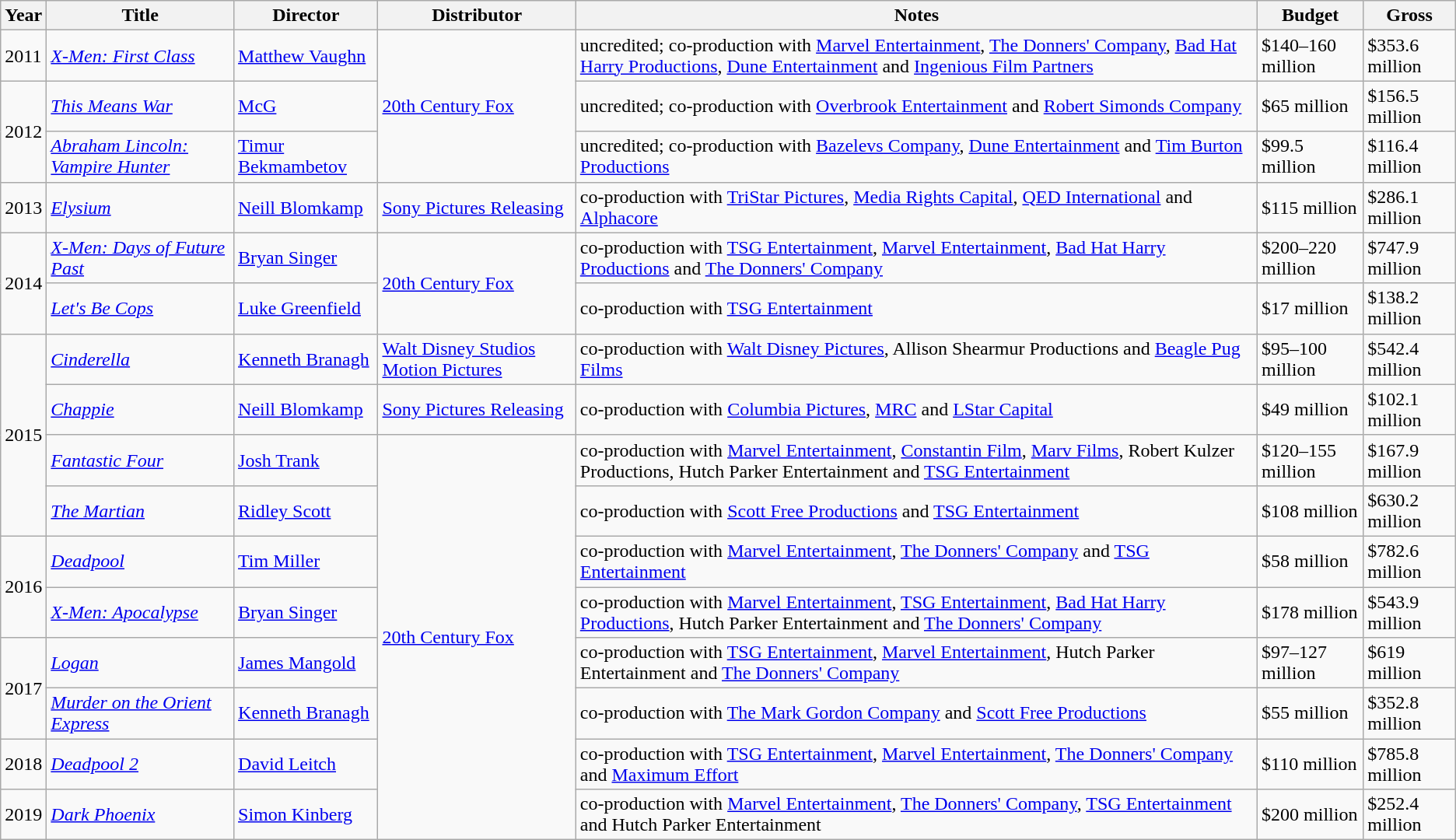<table class="wikitable sortable">
<tr>
<th>Year</th>
<th>Title</th>
<th>Director</th>
<th>Distributor</th>
<th>Notes</th>
<th>Budget</th>
<th>Gross</th>
</tr>
<tr>
<td>2011</td>
<td><em><a href='#'>X-Men: First Class</a></em></td>
<td><a href='#'>Matthew Vaughn</a></td>
<td rowspan="3"><a href='#'>20th Century Fox</a></td>
<td>uncredited; co-production with <a href='#'>Marvel Entertainment</a>, <a href='#'>The Donners' Company</a>, <a href='#'>Bad Hat Harry Productions</a>, <a href='#'>Dune Entertainment</a> and <a href='#'>Ingenious Film Partners</a></td>
<td>$140–160 million</td>
<td>$353.6 million</td>
</tr>
<tr>
<td rowspan="2">2012</td>
<td><em><a href='#'>This Means War</a></em></td>
<td><a href='#'>McG</a></td>
<td>uncredited; co-production with <a href='#'>Overbrook Entertainment</a> and <a href='#'>Robert Simonds Company</a></td>
<td>$65 million</td>
<td>$156.5 million</td>
</tr>
<tr>
<td><em><a href='#'>Abraham Lincoln: Vampire Hunter</a></em></td>
<td><a href='#'>Timur Bekmambetov</a></td>
<td>uncredited; co-production with <a href='#'>Bazelevs Company</a>, <a href='#'>Dune Entertainment</a> and <a href='#'>Tim Burton Productions</a></td>
<td>$99.5 million</td>
<td>$116.4 million</td>
</tr>
<tr>
<td>2013</td>
<td><em><a href='#'>Elysium</a></em></td>
<td><a href='#'>Neill Blomkamp</a></td>
<td><a href='#'>Sony Pictures Releasing</a></td>
<td>co-production with <a href='#'>TriStar Pictures</a>, <a href='#'>Media Rights Capital</a>, <a href='#'>QED International</a> and <a href='#'>Alphacore</a></td>
<td>$115 million</td>
<td>$286.1 million</td>
</tr>
<tr>
<td rowspan="2">2014</td>
<td><em><a href='#'>X-Men: Days of Future Past</a></em></td>
<td><a href='#'>Bryan Singer</a></td>
<td rowspan="2"><a href='#'>20th Century Fox</a></td>
<td>co-production with <a href='#'>TSG Entertainment</a>, <a href='#'>Marvel Entertainment</a>, <a href='#'>Bad Hat Harry Productions</a> and <a href='#'>The Donners' Company</a></td>
<td>$200–220 million</td>
<td>$747.9 million</td>
</tr>
<tr>
<td><em><a href='#'>Let's Be Cops</a></em></td>
<td><a href='#'>Luke Greenfield</a></td>
<td>co-production with <a href='#'>TSG Entertainment</a></td>
<td>$17 million</td>
<td>$138.2 million</td>
</tr>
<tr>
<td rowspan="4">2015</td>
<td><em><a href='#'>Cinderella</a></em></td>
<td><a href='#'>Kenneth Branagh</a></td>
<td><a href='#'>Walt Disney Studios Motion Pictures</a></td>
<td>co-production with <a href='#'>Walt Disney Pictures</a>, Allison Shearmur Productions and <a href='#'>Beagle Pug Films</a></td>
<td>$95–100 million</td>
<td>$542.4 million</td>
</tr>
<tr>
<td><em><a href='#'>Chappie</a></em></td>
<td><a href='#'>Neill Blomkamp</a></td>
<td><a href='#'>Sony Pictures Releasing</a></td>
<td>co-production with <a href='#'>Columbia Pictures</a>, <a href='#'>MRC</a> and <a href='#'>LStar Capital</a></td>
<td>$49 million</td>
<td>$102.1 million</td>
</tr>
<tr>
<td><em><a href='#'>Fantastic Four</a></em></td>
<td><a href='#'>Josh Trank</a></td>
<td rowspan="8"><a href='#'>20th Century Fox</a></td>
<td>co-production with <a href='#'>Marvel Entertainment</a>, <a href='#'>Constantin Film</a>, <a href='#'>Marv Films</a>, Robert Kulzer Productions, Hutch Parker Entertainment and <a href='#'>TSG Entertainment</a></td>
<td>$120–155 million</td>
<td>$167.9 million</td>
</tr>
<tr>
<td><em><a href='#'>The Martian</a></em></td>
<td><a href='#'>Ridley Scott</a></td>
<td>co-production with <a href='#'>Scott Free Productions</a> and <a href='#'>TSG Entertainment</a></td>
<td>$108 million</td>
<td>$630.2 million</td>
</tr>
<tr>
<td rowspan="2">2016</td>
<td><em><a href='#'>Deadpool</a></em></td>
<td><a href='#'>Tim Miller</a></td>
<td>co-production with <a href='#'>Marvel Entertainment</a>, <a href='#'>The Donners' Company</a> and <a href='#'>TSG Entertainment</a></td>
<td>$58 million</td>
<td>$782.6 million</td>
</tr>
<tr>
<td><em><a href='#'>X-Men: Apocalypse</a></em></td>
<td><a href='#'>Bryan Singer</a></td>
<td>co-production with <a href='#'>Marvel Entertainment</a>, <a href='#'>TSG Entertainment</a>, <a href='#'>Bad Hat Harry Productions</a>, Hutch Parker Entertainment and <a href='#'>The Donners' Company</a></td>
<td>$178 million</td>
<td>$543.9 million</td>
</tr>
<tr>
<td rowspan="2">2017</td>
<td><em><a href='#'>Logan</a></em></td>
<td><a href='#'>James Mangold</a></td>
<td>co-production with <a href='#'>TSG Entertainment</a>, <a href='#'>Marvel Entertainment</a>, Hutch Parker Entertainment and <a href='#'>The Donners' Company</a></td>
<td>$97–127 million</td>
<td>$619 million</td>
</tr>
<tr>
<td><em><a href='#'>Murder on the Orient Express</a></em></td>
<td><a href='#'>Kenneth Branagh</a></td>
<td>co-production with <a href='#'>The Mark Gordon Company</a> and <a href='#'>Scott Free Productions</a></td>
<td>$55 million</td>
<td>$352.8 million</td>
</tr>
<tr>
<td>2018</td>
<td><em><a href='#'>Deadpool 2</a></em></td>
<td><a href='#'>David Leitch</a></td>
<td>co-production with <a href='#'>TSG Entertainment</a>, <a href='#'>Marvel Entertainment</a>, <a href='#'>The Donners' Company</a> and <a href='#'>Maximum Effort</a></td>
<td>$110 million</td>
<td>$785.8 million</td>
</tr>
<tr>
<td>2019</td>
<td><em><a href='#'>Dark Phoenix</a></em></td>
<td><a href='#'>Simon Kinberg</a></td>
<td>co-production with <a href='#'>Marvel Entertainment</a>, <a href='#'>The Donners' Company</a>, <a href='#'>TSG Entertainment</a> and Hutch Parker Entertainment</td>
<td>$200 million</td>
<td>$252.4 million</td>
</tr>
</table>
